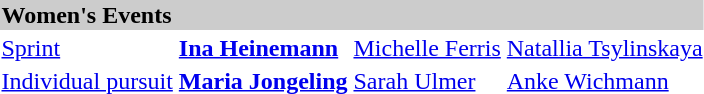<table>
<tr bgcolor="#cccccc">
<td colspan=4><strong>Women's Events</strong></td>
</tr>
<tr>
<td><a href='#'>Sprint</a> <br></td>
<td><strong><a href='#'>Ina Heinemann</a><br><small></small></strong></td>
<td><a href='#'>Michelle Ferris</a><br><small></small></td>
<td><a href='#'>Natallia Tsylinskaya</a><br><small></small></td>
</tr>
<tr>
<td><a href='#'>Individual pursuit</a> <br></td>
<td><strong><a href='#'>Maria Jongeling</a><br><small></small></strong></td>
<td><a href='#'>Sarah Ulmer</a><br><small></small></td>
<td><a href='#'>Anke Wichmann</a><br><small></small></td>
</tr>
</table>
